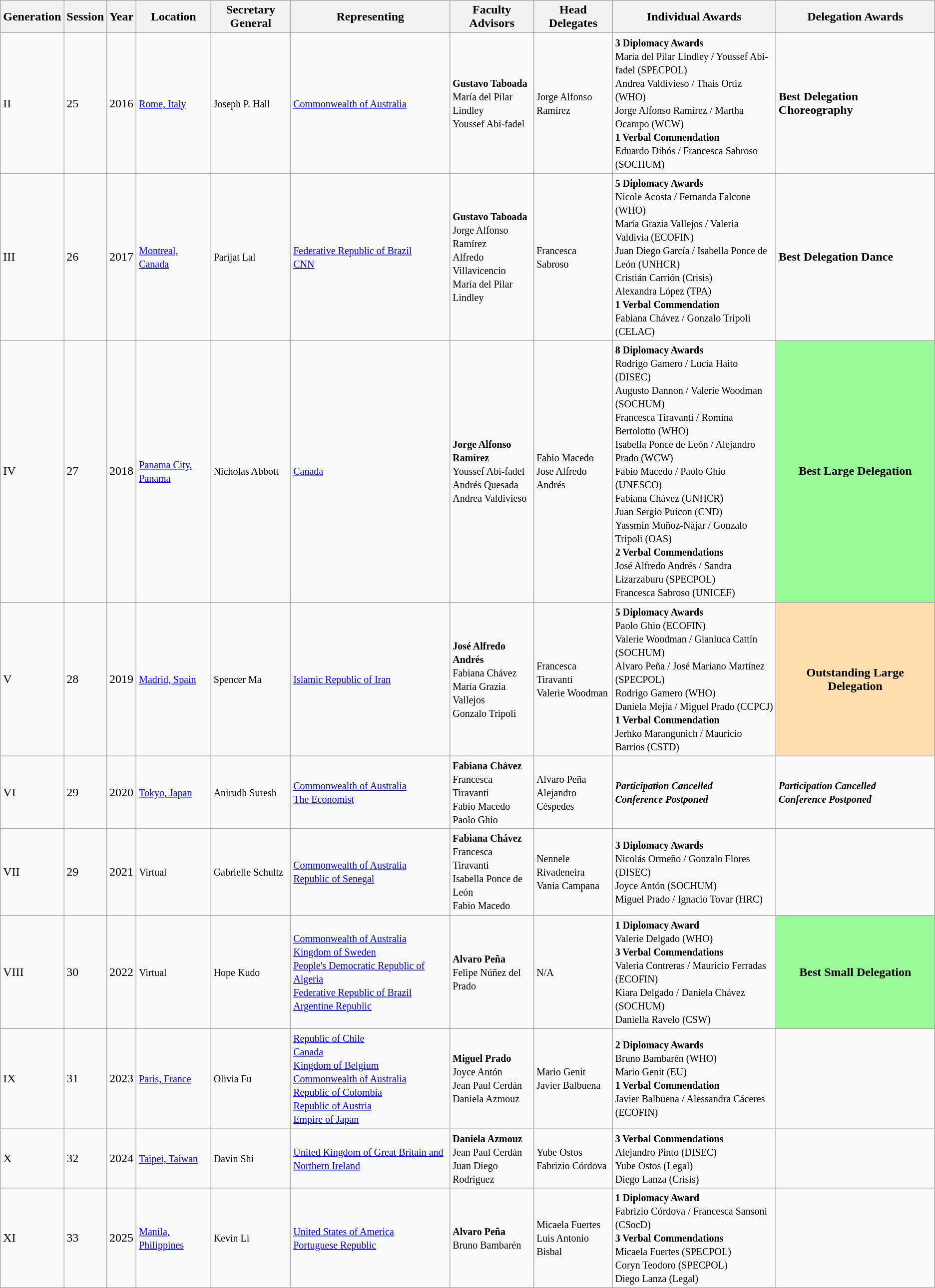<table class="wikitable sortable">
<tr>
<th>Generation</th>
<th>Session</th>
<th>Year</th>
<th>Location</th>
<th>Secretary General</th>
<th>Representing</th>
<th>Faculty Advisors</th>
<th>Head Delegates</th>
<th>Individual Awards</th>
<th>Delegation Awards</th>
</tr>
<tr>
<td>II</td>
<td>25</td>
<td>2016</td>
<td><small><a href='#'>Rome, Italy</a></small></td>
<td><small>Joseph P. Hall</small></td>
<td><small> <a href='#'>Commonwealth of Australia</a></small></td>
<td><small><strong>Gustavo Taboada</strong><br>María del Pilar Lindley<br>Youssef Abi-fadel</small></td>
<td><small>Jorge Alfonso Ramírez</small></td>
<td><small><strong>3 Diplomacy Awards</strong><br>María del Pilar Lindley / Youssef Abi-fadel (SPECPOL)<br>Andrea Valdivieso / Thais Ortiz (WHO)<br>Jorge Alfonso Ramírez / Martha Ocampo (WCW)<br><strong>1 Verbal Commendation</strong><br>Eduardo Dibós / Francesca Sabroso (SOCHUM)</small></td>
<td><strong>Best Delegation Choreography</strong></td>
</tr>
<tr>
<td>III</td>
<td>26</td>
<td>2017</td>
<td><small><a href='#'>Montreal, Canada</a></small></td>
<td><small>Parijat Lal</small></td>
<td><small> <a href='#'>Federative Republic of Brazil</a><br> <a href='#'>CNN</a></small></td>
<td><small><strong>Gustavo Taboada</strong><br>Jorge Alfonso Ramírez<br>Alfredo Villavicencio<br>María del Pilar Lindley</small></td>
<td><small>Francesca Sabroso</small></td>
<td><small><strong>5 Diplomacy Awards</strong><br>Nicole Acosta / Fernanda Falcone (WHO)<br>María Grazia Vallejos / Valeria Valdivia (ECOFIN)<br>Juan Diego García / Isabella Ponce de León (UNHCR)<br>Cristián Carrión (Crisis)<br>Alexandra López (TPA)<br><strong>1 Verbal Commendation</strong><br>Fabiana Chávez / Gonzalo Tripoli (CELAC)</small></td>
<td><strong>Best Delegation Dance</strong></td>
</tr>
<tr>
<td>IV</td>
<td>27</td>
<td>2018</td>
<td><small><a href='#'>Panama City, Panama</a></small></td>
<td><small>Nicholas Abbott</small></td>
<td><small> <a href='#'>Canada</a></small></td>
<td><small><strong>Jorge Alfonso Ramírez</strong> <br>Youssef Abi-fadel<br>Andrés Quesada<br>Andrea Valdivieso</small></td>
<td><small>Fabio Macedo<br>Jose Alfredo Andrés</small></td>
<td><small><strong>8 Diplomacy Awards</strong><br>Rodrigo Gamero / Lucía Haito (DISEC)<br>Augusto Dannon / Valerie Woodman (SOCHUM)<br>Francesca Tiravanti / Romina Bertolotto (WHO)<br>Isabella Ponce de León / Alejandro Prado (WCW)<br>Fabio Macedo / Paolo Ghio (UNESCO)<br>Fabiana Chávez (UNHCR)<br>Juan Sergio Puicon (CND)<br>Yassmín Muñoz-Nájar / Gonzalo Tripoli (OAS)<br><strong>2 Verbal Commendations</strong><br>José Alfredo Andrés / Sandra Lizarzaburu (SPECPOL)<br>Francesca Sabroso (UNICEF)</small></td>
<td width="17%" style="background:#98FB98;text-align:center;"><strong>Best Large Delegation</strong></td>
</tr>
<tr>
<td>V</td>
<td>28</td>
<td>2019</td>
<td><small><a href='#'>Madrid, Spain</a></small></td>
<td><small>Spencer Ma</small></td>
<td><small> <a href='#'>Islamic Republic of Iran</a></small></td>
<td><small><strong>José Alfredo Andrés</strong><br>Fabiana Chávez<br>María Grazia Vallejos<br>Gonzalo Tripoli</small></td>
<td><small>Francesca Tiravanti<br>Valerie Woodman</small></td>
<td><small><strong>5 Diplomacy Awards</strong><br>Paolo Ghio (ECOFIN)<br>Valerie Woodman / Gianluca Cattín (SOCHUM)<br>Alvaro Peña / José Mariano Martínez (SPECPOL)<br>Rodrigo Gamero (WHO)<br>Daniela Mejía / Miguel Prado (CCPCJ)<br><strong>1 Verbal Commendation</strong><br>Jerhko Marangunich / Mauricio Barrios (CSTD)</small></td>
<td width="17%" style="background:#FFDEAD;text-align:center;"><strong>Outstanding Large Delegation</strong></td>
</tr>
<tr>
<td>VI</td>
<td>29</td>
<td>2020</td>
<td><small><a href='#'>Tokyo, Japan</a></small></td>
<td><small>Anirudh Suresh</small></td>
<td><small> <a href='#'>Commonwealth of Australia</a><br> <a href='#'>The Economist</a></small></td>
<td><small><strong>Fabiana Chávez</strong><br>Francesca Tiravanti<br>Fabio Macedo<br>Paolo Ghio</small></td>
<td><small>Alvaro Peña<br>Alejandro Céspedes</small></td>
<td><small><strong><em>Participation Cancelled</em></strong><br><strong><em>Conference Postponed</em></strong></small></td>
<td><small><strong><em>Participation Cancelled</em></strong><br><strong><em>Conference Postponed</em></strong></small></td>
</tr>
<tr>
<td>VII</td>
<td>29</td>
<td>2021</td>
<td><small>Virtual</small></td>
<td><small>Gabrielle Schultz</small></td>
<td><small> <a href='#'>Commonwealth of Australia</a><br> <a href='#'>Republic of Senegal</a></small></td>
<td><small><strong>Fabiana Chávez</strong><br>Francesca Tiravanti<br>Isabella Ponce de León<br>Fabio Macedo</small></td>
<td><small>Nennele Rivadeneira<br>Vania Campana</small></td>
<td><small><strong>3 Diplomacy Awards</strong><br>Nicolás Ormeño / Gonzalo Flores (DISEC)<br>Joyce Antón (SOCHUM)<br>Miguel Prado / Ignacio Tovar (HRC)</small></td>
<td></td>
</tr>
<tr>
<td>VIII</td>
<td>30</td>
<td>2022</td>
<td><small>Virtual</small></td>
<td><small>Hope Kudo</small></td>
<td><small> <a href='#'>Commonwealth of Australia</a><br> <a href='#'>Kingdom of Sweden</a><br> <a href='#'>People's Democratic Republic of Algeria</a><br> <a href='#'>Federative Republic of Brazil</a><br> <a href='#'>Argentine Republic</a></small></td>
<td><small><strong>Alvaro Peña</strong><br>Felipe Núñez del Prado</small></td>
<td><small>N/A</small></td>
<td><small><strong>1 Diplomacy Award</strong><br>Valerie Delgado (WHO)<br><strong>3 Verbal Commendations</strong><br>Valeria Contreras / Mauricio Ferradas (ECOFIN)<br>Kiara Delgado / Daniela Chávez (SOCHUM)<br>Daniella Ravelo (CSW)</small></td>
<td width="17%" style="background:#98FB98;text-align:center;"><strong>Best Small Delegation</strong></td>
</tr>
<tr>
<td>IX</td>
<td>31</td>
<td>2023</td>
<td><small><a href='#'>Paris, France</a></small></td>
<td><small>Olivia Fu</small></td>
<td><small> <a href='#'>Republic of Chile</a><br> <a href='#'>Canada</a><br> <a href='#'>Kingdom of Belgium</a><br> <a href='#'>Commonwealth of Australia</a><br> <a href='#'>Republic of Colombia</a><br> <a href='#'>Republic of Austria</a><br> <a href='#'>Empire of Japan</a></small></td>
<td><small><strong>Miguel Prado</strong><br>Joyce Antón<br>Jean Paul Cerdán<br>Daniela Azmouz</small></td>
<td><small>Mario Genit<br>Javier Balbuena</small></td>
<td><small><strong>2 Diplomacy Awards</strong><br>Bruno Bambarén (WHO)<br>Mario Genit (EU)<br><strong>1 Verbal Commendation</strong><br>Javier Balbuena / Alessandra Cáceres (ECOFIN)</small></td>
<td></td>
</tr>
<tr>
<td>X</td>
<td>32</td>
<td>2024</td>
<td><small><a href='#'>Taipei, Taiwan</a></small></td>
<td><small>Davin Shi</small></td>
<td><small> <a href='#'>United Kingdom of Great Britain and Northern Ireland</a></small></td>
<td><small><strong>Daniela Azmouz</strong><br>Jean Paul Cerdán<br>Juan Diego Rodríguez</small></td>
<td><small>Yube Ostos<br>Fabrizio Córdova</small></td>
<td><small><strong>3 Verbal Commendations</strong><br>Alejandro Pinto (DISEC)<br>Yube Ostos (Legal)<br>Diego Lanza (Crisis)</small></td>
<td></td>
</tr>
<tr>
<td>XI</td>
<td>33</td>
<td>2025</td>
<td><small><a href='#'>Manila, Philippines</a></small></td>
<td><small>Kevin Li</small></td>
<td><small> <a href='#'>United States of America</a><br> <a href='#'>Portuguese Republic</a></small></td>
<td><small><strong>Alvaro Peña</strong><br>Bruno Bambarén</small></td>
<td><small>Micaela Fuertes<br>Luis Antonio Bisbal</small></td>
<td><small><strong>1 Diplomacy Award</strong><br>Fabrizio Córdova / Francesca Sansoni (CSocD)<br><strong>3 Verbal Commendations</strong><br>Micaela Fuertes (SPECPOL)<br>Coryn Teodoro (SPECPOL)<br>Diego Lanza (Legal)</small></td>
<td></td>
</tr>
</table>
